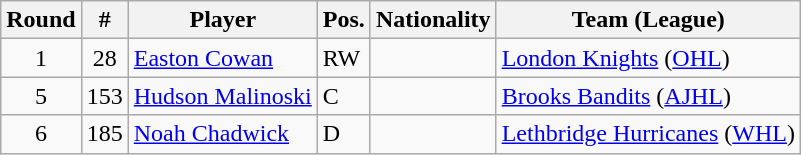<table class="wikitable">
<tr>
<th>Round</th>
<th>#</th>
<th>Player</th>
<th>Pos.</th>
<th>Nationality</th>
<th>Team (League)</th>
</tr>
<tr>
<td style="text-align:center;">1</td>
<td style="text-align:center;">28</td>
<td><a href='#'>Easton Cowan</a></td>
<td>RW</td>
<td></td>
<td><a href='#'>London Knights</a> (<a href='#'>OHL</a>)</td>
</tr>
<tr>
<td style="text-align:center;">5</td>
<td style="text-align:center;">153</td>
<td><a href='#'>Hudson Malinoski</a></td>
<td>C</td>
<td></td>
<td><a href='#'>Brooks Bandits</a> (<a href='#'>AJHL</a>)</td>
</tr>
<tr>
<td style="text-align:center;">6</td>
<td style="text-align:center;">185</td>
<td><a href='#'>Noah Chadwick</a></td>
<td>D</td>
<td></td>
<td><a href='#'>Lethbridge Hurricanes</a> (<a href='#'>WHL</a>)</td>
</tr>
</table>
